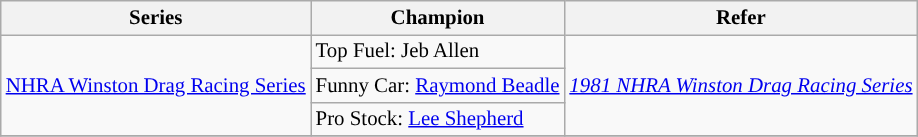<table class="wikitable" style="font-size:87%;">
<tr>
<th>Series</th>
<th>Champion</th>
<th>Refer</th>
</tr>
<tr>
<td rowspan=3><a href='#'>NHRA Winston Drag Racing Series</a></td>
<td>Top Fuel:  Jeb Allen</td>
<td rowspan=3><em><a href='#'>1981 NHRA Winston Drag Racing Series</a></em></td>
</tr>
<tr>
<td>Funny Car:  <a href='#'>Raymond Beadle</a></td>
</tr>
<tr>
<td>Pro Stock:  <a href='#'>Lee Shepherd</a></td>
</tr>
<tr>
</tr>
</table>
